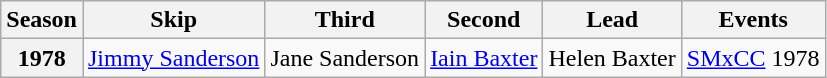<table class="wikitable">
<tr>
<th scope="col">Season</th>
<th scope="col">Skip</th>
<th scope="col">Third</th>
<th scope="col">Second</th>
<th scope="col">Lead</th>
<th scope="col">Events</th>
</tr>
<tr>
<th scope="row">1978</th>
<td><a href='#'>Jimmy Sanderson</a></td>
<td>Jane Sanderson</td>
<td><a href='#'>Iain Baxter</a></td>
<td>Helen Baxter</td>
<td><a href='#'>SMxCC</a> 1978 </td>
</tr>
</table>
